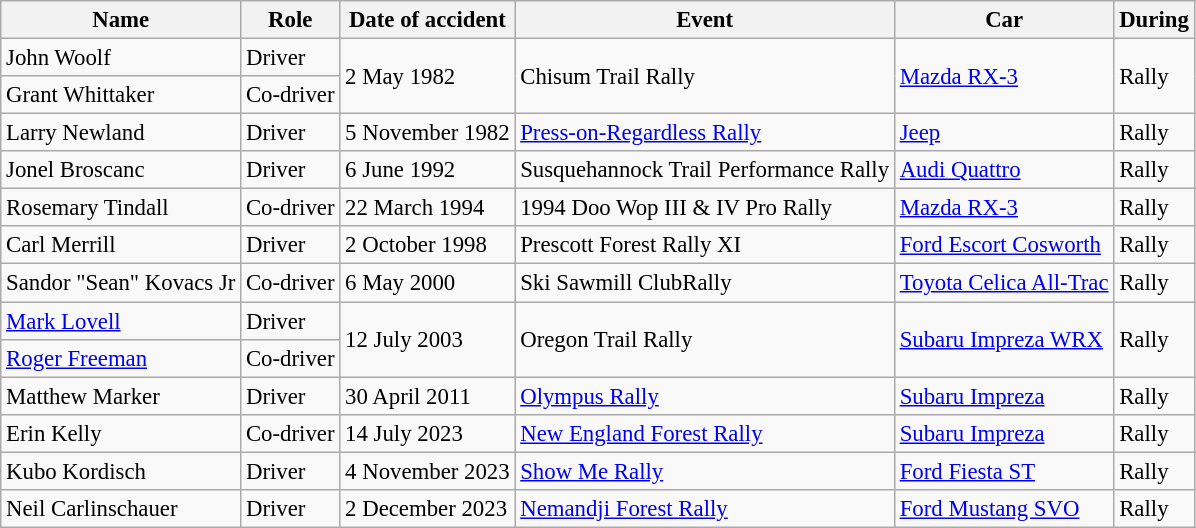<table class="wikitable" style="text-align:left; font-size:95%">
<tr>
<th>Name</th>
<th>Role</th>
<th>Date of accident</th>
<th>Event</th>
<th>Car</th>
<th>During</th>
</tr>
<tr>
<td> John Woolf</td>
<td>Driver</td>
<td rowspan="2">2 May 1982</td>
<td rowspan="2">Chisum Trail Rally</td>
<td rowspan="2"><a href='#'>Mazda RX-3</a></td>
<td rowspan="2">Rally</td>
</tr>
<tr>
<td> Grant Whittaker</td>
<td>Co-driver</td>
</tr>
<tr>
<td> Larry Newland</td>
<td>Driver</td>
<td>5 November 1982</td>
<td><a href='#'>Press-on-Regardless Rally</a></td>
<td><a href='#'>Jeep</a></td>
<td>Rally</td>
</tr>
<tr>
<td> Jonel Broscanc</td>
<td>Driver</td>
<td>6 June 1992</td>
<td>Susquehannock Trail Performance Rally</td>
<td><a href='#'>Audi Quattro</a></td>
<td>Rally</td>
</tr>
<tr>
<td> Rosemary Tindall</td>
<td>Co-driver</td>
<td>22 March 1994</td>
<td>1994 Doo Wop III & IV Pro Rally</td>
<td><a href='#'>Mazda RX-3</a></td>
<td>Rally</td>
</tr>
<tr>
<td> Carl Merrill</td>
<td>Driver</td>
<td>2 October 1998</td>
<td>Prescott Forest Rally XI</td>
<td><a href='#'>Ford Escort Cosworth</a></td>
<td>Rally</td>
</tr>
<tr>
<td> Sandor "Sean" Kovacs Jr</td>
<td>Co-driver</td>
<td>6 May 2000</td>
<td>Ski Sawmill ClubRally</td>
<td><a href='#'>Toyota Celica All-Trac</a></td>
<td>Rally</td>
</tr>
<tr>
<td> <a href='#'>Mark Lovell</a></td>
<td>Driver</td>
<td rowspan="2">12 July 2003</td>
<td rowspan="2">Oregon Trail Rally</td>
<td rowspan="2"><a href='#'>Subaru Impreza WRX</a></td>
<td rowspan="2">Rally</td>
</tr>
<tr>
<td> <a href='#'>Roger Freeman</a></td>
<td>Co-driver</td>
</tr>
<tr>
<td> Matthew Marker</td>
<td>Driver</td>
<td>30 April 2011</td>
<td><a href='#'>Olympus Rally</a></td>
<td><a href='#'>Subaru Impreza</a></td>
<td>Rally</td>
</tr>
<tr>
<td> Erin Kelly</td>
<td>Co-driver</td>
<td>14 July 2023</td>
<td><a href='#'>New England Forest Rally</a></td>
<td><a href='#'>Subaru Impreza</a></td>
<td>Rally</td>
</tr>
<tr>
<td> Kubo Kordisch</td>
<td>Driver</td>
<td>4 November 2023</td>
<td><a href='#'>Show Me Rally</a></td>
<td><a href='#'>Ford Fiesta ST</a></td>
<td>Rally</td>
</tr>
<tr>
<td> Neil Carlinschauer</td>
<td>Driver</td>
<td>2 December 2023</td>
<td><a href='#'>Nemandji Forest Rally</a></td>
<td><a href='#'>Ford Mustang SVO</a></td>
<td>Rally</td>
</tr>
</table>
